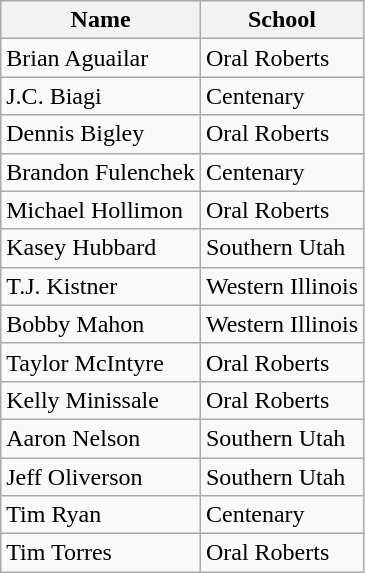<table class=wikitable>
<tr>
<th>Name</th>
<th>School</th>
</tr>
<tr>
<td>Brian Aguailar</td>
<td>Oral Roberts</td>
</tr>
<tr>
<td>J.C. Biagi</td>
<td>Centenary</td>
</tr>
<tr>
<td>Dennis Bigley</td>
<td>Oral Roberts</td>
</tr>
<tr>
<td>Brandon Fulenchek</td>
<td>Centenary</td>
</tr>
<tr>
<td>Michael Hollimon</td>
<td>Oral Roberts</td>
</tr>
<tr>
<td>Kasey Hubbard</td>
<td>Southern Utah</td>
</tr>
<tr>
<td>T.J. Kistner</td>
<td>Western Illinois</td>
</tr>
<tr>
<td>Bobby Mahon</td>
<td>Western Illinois</td>
</tr>
<tr>
<td>Taylor McIntyre</td>
<td>Oral Roberts</td>
</tr>
<tr>
<td>Kelly Minissale</td>
<td>Oral Roberts</td>
</tr>
<tr>
<td>Aaron Nelson</td>
<td>Southern Utah</td>
</tr>
<tr>
<td>Jeff Oliverson</td>
<td>Southern Utah</td>
</tr>
<tr>
<td>Tim Ryan</td>
<td>Centenary</td>
</tr>
<tr>
<td>Tim Torres</td>
<td>Oral Roberts</td>
</tr>
</table>
